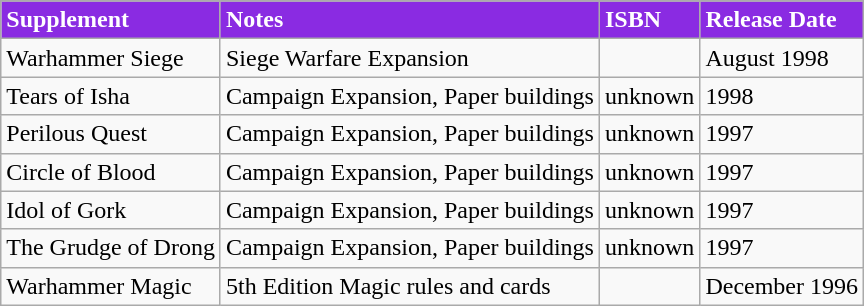<table class="wikitable">
<tr valign=center>
</tr>
<tr style="color:white; background:#8A2BE2;">
<td><strong>Supplement</strong></td>
<td><strong>Notes</strong></td>
<td><strong>ISBN</strong></td>
<td><strong>Release Date</strong></td>
</tr>
<tr>
<td>Warhammer Siege</td>
<td>Siege Warfare Expansion</td>
<td></td>
<td>August 1998</td>
</tr>
<tr>
<td>Tears of Isha</td>
<td>Campaign Expansion, Paper buildings</td>
<td>unknown</td>
<td>1998</td>
</tr>
<tr>
<td>Perilous Quest</td>
<td>Campaign Expansion, Paper buildings</td>
<td>unknown</td>
<td>1997</td>
</tr>
<tr>
<td>Circle of Blood</td>
<td>Campaign Expansion, Paper buildings</td>
<td>unknown</td>
<td>1997</td>
</tr>
<tr>
<td>Idol of Gork</td>
<td>Campaign Expansion, Paper buildings</td>
<td>unknown</td>
<td>1997</td>
</tr>
<tr>
<td>The Grudge of Drong</td>
<td>Campaign Expansion, Paper buildings</td>
<td>unknown</td>
<td>1997</td>
</tr>
<tr>
<td>Warhammer Magic</td>
<td>5th Edition Magic rules and cards</td>
<td></td>
<td>December 1996</td>
</tr>
</table>
